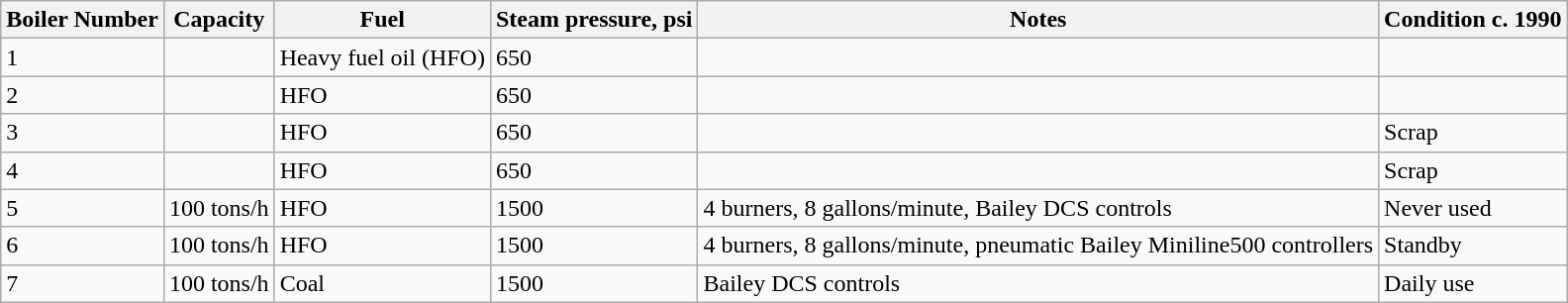<table class="wikitable">
<tr>
<th>Boiler Number</th>
<th>Capacity</th>
<th>Fuel</th>
<th>Steam pressure, psi</th>
<th>Notes</th>
<th>Condition c. 1990</th>
</tr>
<tr>
<td>1</td>
<td></td>
<td>Heavy fuel oil (HFO)</td>
<td>650</td>
<td></td>
<td></td>
</tr>
<tr>
<td>2</td>
<td></td>
<td>HFO</td>
<td>650</td>
<td></td>
<td></td>
</tr>
<tr>
<td>3</td>
<td></td>
<td>HFO</td>
<td>650</td>
<td></td>
<td>Scrap</td>
</tr>
<tr>
<td>4</td>
<td></td>
<td>HFO</td>
<td>650</td>
<td></td>
<td>Scrap</td>
</tr>
<tr>
<td>5</td>
<td>100 tons/h</td>
<td>HFO</td>
<td>1500</td>
<td>4 burners, 8 gallons/minute, Bailey DCS  controls</td>
<td>Never used</td>
</tr>
<tr>
<td>6</td>
<td>100 tons/h</td>
<td>HFO</td>
<td>1500</td>
<td>4 burners, 8 gallons/minute, pneumatic  Bailey Miniline500 controllers</td>
<td>Standby</td>
</tr>
<tr>
<td>7</td>
<td>100 tons/h</td>
<td>Coal</td>
<td>1500</td>
<td>Bailey DCS controls</td>
<td>Daily use</td>
</tr>
</table>
